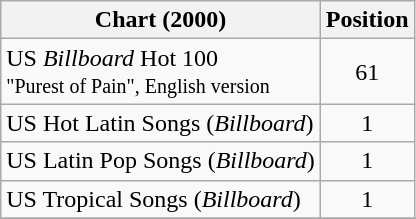<table class="wikitable sortable">
<tr>
<th align="left">Chart (2000)</th>
<th align="center">Position</th>
</tr>
<tr>
<td>US <em>Billboard</em> Hot 100<br><small>"Purest of Pain", English version</small><br></td>
<td align="center">61</td>
</tr>
<tr>
<td>US Hot Latin Songs (<em>Billboard</em>)</td>
<td align="center">1</td>
</tr>
<tr>
<td>US Latin Pop Songs (<em>Billboard</em>)</td>
<td align="center">1</td>
</tr>
<tr>
<td>US Tropical Songs (<em>Billboard</em>)</td>
<td align="center">1</td>
</tr>
<tr>
</tr>
</table>
